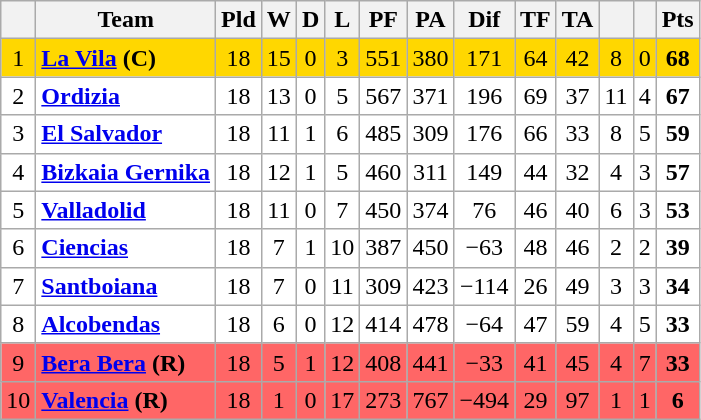<table class="wikitable sortable" style="text-align: center;">
<tr>
<th align="center"></th>
<th align="center">Team</th>
<th align="center">Pld</th>
<th align="center">W</th>
<th align="center">D</th>
<th align="center">L</th>
<th align="center">PF</th>
<th align="center">PA</th>
<th align="center">Dif</th>
<th align="center">TF</th>
<th align="center">TA</th>
<th align="center"></th>
<th align="center"></th>
<th align="center">Pts</th>
</tr>
<tr style="background:#FFD700;">
<td>1</td>
<td align=left><strong><a href='#'>La Vila</a> (C)</strong></td>
<td>18</td>
<td>15</td>
<td>0</td>
<td>3</td>
<td>551</td>
<td>380</td>
<td>171</td>
<td>64</td>
<td>42</td>
<td>8</td>
<td>0</td>
<td><strong>68</strong></td>
</tr>
<tr bgcolor=#ffffff align=center>
<td>2</td>
<td align=left><a href='#'><strong>Ordizia</strong></a></td>
<td>18</td>
<td>13</td>
<td>0</td>
<td>5</td>
<td>567</td>
<td>371</td>
<td>196</td>
<td>69</td>
<td>37</td>
<td>11</td>
<td>4</td>
<td><strong>67</strong></td>
</tr>
<tr bgcolor=#ffffff align=center>
<td>3</td>
<td align=left><a href='#'><strong>El Salvador</strong></a></td>
<td>18</td>
<td>11</td>
<td>1</td>
<td>6</td>
<td>485</td>
<td>309</td>
<td>176</td>
<td>66</td>
<td>33</td>
<td>8</td>
<td>5</td>
<td><strong>59</strong></td>
</tr>
<tr bgcolor=#ffffff align=center>
<td>4</td>
<td align=left><a href='#'><strong>Bizkaia Gernika</strong></a></td>
<td>18</td>
<td>12</td>
<td>1</td>
<td>5</td>
<td>460</td>
<td>311</td>
<td>149</td>
<td>44</td>
<td>32</td>
<td>4</td>
<td>3</td>
<td><strong>57</strong></td>
</tr>
<tr bgcolor=#ffffff align=center>
<td>5</td>
<td align=left><a href='#'><strong>Valladolid</strong></a></td>
<td>18</td>
<td>11</td>
<td>0</td>
<td>7</td>
<td>450</td>
<td>374</td>
<td>76</td>
<td>46</td>
<td>40</td>
<td>6</td>
<td>3</td>
<td><strong>53</strong></td>
</tr>
<tr bgcolor=#ffffff align=center>
<td>6</td>
<td align=left><a href='#'><strong>Ciencias</strong></a></td>
<td>18</td>
<td>7</td>
<td>1</td>
<td>10</td>
<td>387</td>
<td>450</td>
<td>−63</td>
<td>48</td>
<td>46</td>
<td>2</td>
<td>2</td>
<td><strong>39</strong></td>
</tr>
<tr bgcolor=#ffffff align=center>
<td>7</td>
<td align=left><a href='#'><strong>Santboiana</strong></a></td>
<td>18</td>
<td>7</td>
<td>0</td>
<td>11</td>
<td>309</td>
<td>423</td>
<td>−114</td>
<td>26</td>
<td>49</td>
<td>3</td>
<td>3</td>
<td><strong>34</strong></td>
</tr>
<tr bgcolor=#ffffff   align=center>
<td>8</td>
<td align=left><a href='#'><strong>Alcobendas</strong></a></td>
<td>18</td>
<td>6</td>
<td>0</td>
<td>12</td>
<td>414</td>
<td>478</td>
<td>−64</td>
<td>47</td>
<td>59</td>
<td>4</td>
<td>5</td>
<td><strong>33</strong></td>
</tr>
<tr bgcolor=#FF6666 align=center>
<td>9</td>
<td align=left><strong><a href='#'>Bera Bera</a> (R)</strong></td>
<td>18</td>
<td>5</td>
<td>1</td>
<td>12</td>
<td>408</td>
<td>441</td>
<td>−33</td>
<td>41</td>
<td>45</td>
<td>4</td>
<td>7</td>
<td><strong>33</strong></td>
</tr>
<tr ! style="background:#FF6666;">
<td>10</td>
<td align=left><strong><a href='#'>Valencia</a> (R)</strong></td>
<td>18</td>
<td>1</td>
<td>0</td>
<td>17</td>
<td>273</td>
<td>767</td>
<td>−494</td>
<td>29</td>
<td>97</td>
<td>1</td>
<td>1</td>
<td><strong>6</strong></td>
</tr>
</table>
